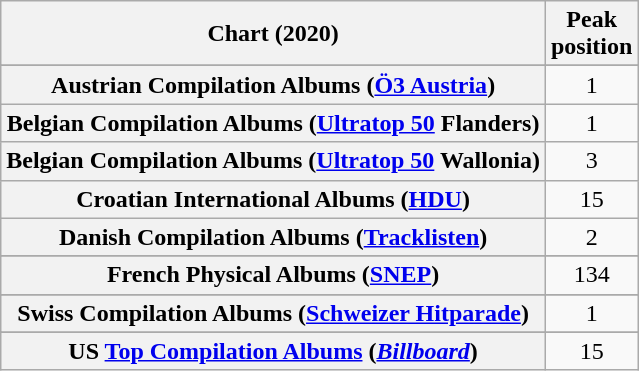<table class="sortable wikitable plainrowheaders" style="text-align:center">
<tr>
<th scope="col">Chart (2020)</th>
<th scope="col">Peak<br>position</th>
</tr>
<tr>
</tr>
<tr>
<th scope="row">Austrian Compilation Albums (<a href='#'>Ö3 Austria</a>)</th>
<td>1</td>
</tr>
<tr>
<th scope="row">Belgian Compilation Albums (<a href='#'>Ultratop 50</a> Flanders)</th>
<td>1</td>
</tr>
<tr>
<th scope="row">Belgian Compilation Albums (<a href='#'>Ultratop 50</a> Wallonia)</th>
<td>3</td>
</tr>
<tr>
<th scope="row">Croatian International Albums (<a href='#'>HDU</a>)</th>
<td>15</td>
</tr>
<tr>
<th scope="row">Danish Compilation Albums (<a href='#'>Tracklisten</a>)</th>
<td>2</td>
</tr>
<tr>
</tr>
<tr>
</tr>
<tr>
<th scope="row">French Physical Albums (<a href='#'>SNEP</a>)</th>
<td>134</td>
</tr>
<tr>
</tr>
<tr>
</tr>
<tr>
</tr>
<tr>
<th scope="row">Swiss Compilation Albums (<a href='#'>Schweizer Hitparade</a>)</th>
<td>1</td>
</tr>
<tr>
</tr>
<tr>
<th scope="row">US <a href='#'>Top Compilation Albums</a> (<em><a href='#'>Billboard</a></em>)</th>
<td>15</td>
</tr>
</table>
